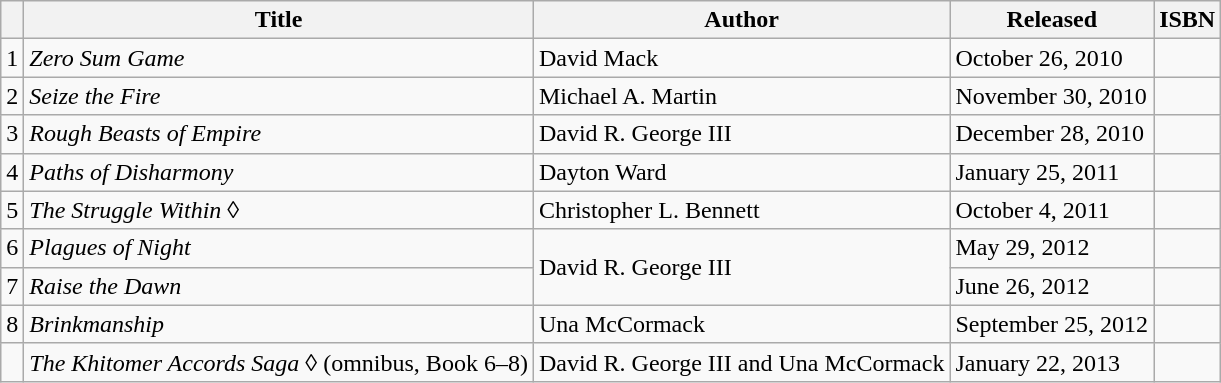<table class="wikitable">
<tr>
<th></th>
<th>Title</th>
<th>Author</th>
<th>Released</th>
<th>ISBN</th>
</tr>
<tr>
<td>1</td>
<td><em>Zero Sum Game</em></td>
<td>David Mack</td>
<td>October 26, 2010</td>
<td></td>
</tr>
<tr>
<td>2</td>
<td><em>Seize the Fire</em></td>
<td>Michael A. Martin</td>
<td>November 30, 2010</td>
<td></td>
</tr>
<tr>
<td>3</td>
<td><em>Rough Beasts of Empire</em></td>
<td>David R. George III</td>
<td>December 28, 2010</td>
<td></td>
</tr>
<tr>
<td>4</td>
<td><em>Paths of Disharmony</em></td>
<td>Dayton Ward</td>
<td>January 25, 2011</td>
<td></td>
</tr>
<tr>
<td>5</td>
<td><em>The Struggle Within</em> ◊</td>
<td>Christopher L. Bennett</td>
<td>October 4, 2011</td>
<td></td>
</tr>
<tr>
<td>6</td>
<td><em>Plagues of Night</em></td>
<td rowspan="2">David R. George III</td>
<td>May 29, 2012</td>
<td></td>
</tr>
<tr>
<td>7</td>
<td><em>Raise the Dawn</em></td>
<td>June 26, 2012</td>
<td></td>
</tr>
<tr>
<td>8</td>
<td><em>Brinkmanship</em></td>
<td>Una McCormack</td>
<td>September 25, 2012</td>
<td></td>
</tr>
<tr>
<td></td>
<td><em>The Khitomer Accords Saga</em> ◊ (omnibus, Book 6–8)</td>
<td>David R. George III and Una McCormack</td>
<td>January 22, 2013</td>
<td></td>
</tr>
</table>
